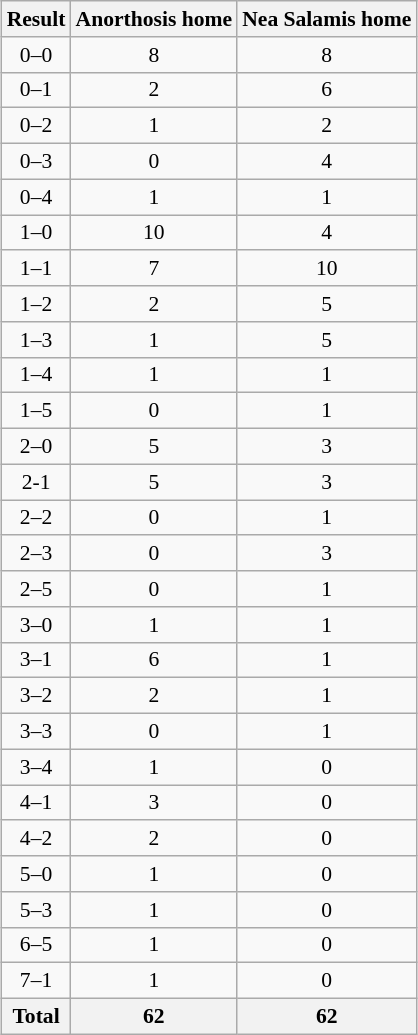<table class="wikitable sortable" style="margin:1em auto; text-align: center; font-size:90%">
<tr>
<th>Result</th>
<th>Anorthosis home</th>
<th>Nea Salamis home</th>
</tr>
<tr>
<td>0–0</td>
<td>8</td>
<td>8</td>
</tr>
<tr>
<td>0–1</td>
<td>2</td>
<td>6</td>
</tr>
<tr>
<td>0–2</td>
<td>1</td>
<td>2</td>
</tr>
<tr>
<td>0–3</td>
<td>0</td>
<td>4</td>
</tr>
<tr>
<td>0–4</td>
<td>1</td>
<td>1</td>
</tr>
<tr>
<td>1–0</td>
<td>10</td>
<td>4</td>
</tr>
<tr>
<td>1–1</td>
<td>7</td>
<td>10</td>
</tr>
<tr>
<td>1–2</td>
<td>2</td>
<td>5</td>
</tr>
<tr>
<td>1–3</td>
<td>1</td>
<td>5</td>
</tr>
<tr>
<td>1–4</td>
<td>1</td>
<td>1</td>
</tr>
<tr>
<td>1–5</td>
<td>0</td>
<td>1</td>
</tr>
<tr>
<td>2–0</td>
<td>5</td>
<td>3</td>
</tr>
<tr>
<td>2-1</td>
<td>5</td>
<td>3</td>
</tr>
<tr>
<td>2–2</td>
<td>0</td>
<td>1</td>
</tr>
<tr>
<td>2–3</td>
<td>0</td>
<td>3</td>
</tr>
<tr>
<td>2–5</td>
<td>0</td>
<td>1</td>
</tr>
<tr>
<td>3–0</td>
<td>1</td>
<td>1</td>
</tr>
<tr>
<td>3–1</td>
<td>6</td>
<td>1</td>
</tr>
<tr>
<td>3–2</td>
<td>2</td>
<td>1</td>
</tr>
<tr>
<td>3–3</td>
<td>0</td>
<td>1</td>
</tr>
<tr>
<td>3–4</td>
<td>1</td>
<td>0</td>
</tr>
<tr>
<td>4–1</td>
<td>3</td>
<td>0</td>
</tr>
<tr>
<td>4–2</td>
<td>2</td>
<td>0</td>
</tr>
<tr>
<td>5–0</td>
<td>1</td>
<td>0</td>
</tr>
<tr>
<td>5–3</td>
<td>1</td>
<td>0</td>
</tr>
<tr>
<td>6–5</td>
<td>1</td>
<td>0</td>
</tr>
<tr>
<td>7–1</td>
<td>1</td>
<td>0</td>
</tr>
<tr>
<th><strong>Total</strong></th>
<th>62</th>
<th>62</th>
</tr>
</table>
